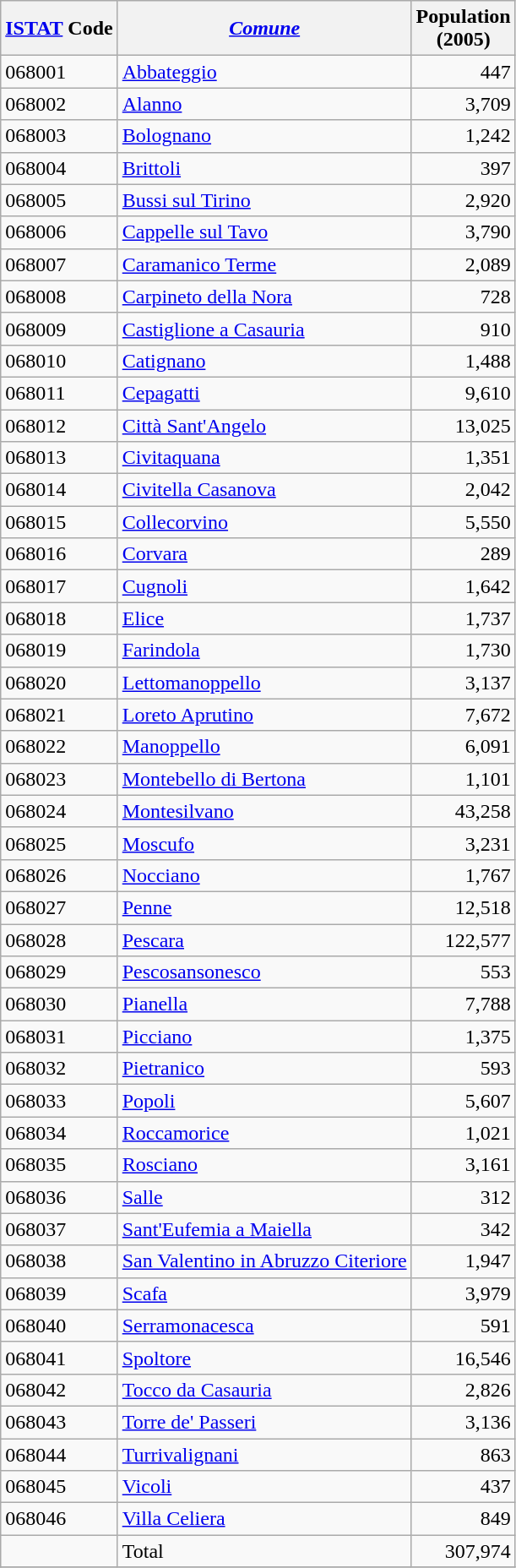<table class="wikitable sortable">
<tr>
<th><a href='#'>ISTAT</a> Code</th>
<th><em><a href='#'>Comune</a></em></th>
<th>Population <br>(2005)</th>
</tr>
<tr>
<td>068001</td>
<td><a href='#'>Abbateggio</a></td>
<td align="right">447</td>
</tr>
<tr>
<td>068002</td>
<td><a href='#'>Alanno</a></td>
<td align="right">3,709</td>
</tr>
<tr>
<td>068003</td>
<td><a href='#'>Bolognano</a></td>
<td align="right">1,242</td>
</tr>
<tr>
<td>068004</td>
<td><a href='#'>Brittoli</a></td>
<td align="right">397</td>
</tr>
<tr>
<td>068005</td>
<td><a href='#'>Bussi sul Tirino</a></td>
<td align="right">2,920</td>
</tr>
<tr>
<td>068006</td>
<td><a href='#'>Cappelle sul Tavo</a></td>
<td align="right">3,790</td>
</tr>
<tr>
<td>068007</td>
<td><a href='#'>Caramanico Terme</a></td>
<td align="right">2,089</td>
</tr>
<tr>
<td>068008</td>
<td><a href='#'>Carpineto della Nora</a></td>
<td align="right">728</td>
</tr>
<tr>
<td>068009</td>
<td><a href='#'>Castiglione a Casauria</a></td>
<td align="right">910</td>
</tr>
<tr>
<td>068010</td>
<td><a href='#'>Catignano</a></td>
<td align="right">1,488</td>
</tr>
<tr>
<td>068011</td>
<td><a href='#'>Cepagatti</a></td>
<td align="right">9,610</td>
</tr>
<tr>
<td>068012</td>
<td><a href='#'>Città Sant'Angelo</a></td>
<td align="right">13,025</td>
</tr>
<tr>
<td>068013</td>
<td><a href='#'>Civitaquana</a></td>
<td align="right">1,351</td>
</tr>
<tr>
<td>068014</td>
<td><a href='#'>Civitella Casanova</a></td>
<td align="right">2,042</td>
</tr>
<tr>
<td>068015</td>
<td><a href='#'>Collecorvino</a></td>
<td align="right">5,550</td>
</tr>
<tr>
<td>068016</td>
<td><a href='#'>Corvara</a></td>
<td align="right">289</td>
</tr>
<tr>
<td>068017</td>
<td><a href='#'>Cugnoli</a></td>
<td align="right">1,642</td>
</tr>
<tr>
<td>068018</td>
<td><a href='#'>Elice</a></td>
<td align="right">1,737</td>
</tr>
<tr>
<td>068019</td>
<td><a href='#'>Farindola</a></td>
<td align="right">1,730</td>
</tr>
<tr>
<td>068020</td>
<td><a href='#'>Lettomanoppello</a></td>
<td align="right">3,137</td>
</tr>
<tr>
<td>068021</td>
<td><a href='#'>Loreto Aprutino</a></td>
<td align="right">7,672</td>
</tr>
<tr>
<td>068022</td>
<td><a href='#'>Manoppello</a></td>
<td align="right">6,091</td>
</tr>
<tr>
<td>068023</td>
<td><a href='#'>Montebello di Bertona</a></td>
<td align="right">1,101</td>
</tr>
<tr>
<td>068024</td>
<td><a href='#'>Montesilvano</a></td>
<td align="right">43,258</td>
</tr>
<tr>
<td>068025</td>
<td><a href='#'>Moscufo</a></td>
<td align="right">3,231</td>
</tr>
<tr>
<td>068026</td>
<td><a href='#'>Nocciano</a></td>
<td align="right">1,767</td>
</tr>
<tr>
<td>068027</td>
<td><a href='#'>Penne</a></td>
<td align="right">12,518</td>
</tr>
<tr>
<td>068028</td>
<td><a href='#'>Pescara</a></td>
<td align="right">122,577</td>
</tr>
<tr>
<td>068029</td>
<td><a href='#'>Pescosansonesco</a></td>
<td align="right">553</td>
</tr>
<tr>
<td>068030</td>
<td><a href='#'>Pianella</a></td>
<td align="right">7,788</td>
</tr>
<tr>
<td>068031</td>
<td><a href='#'>Picciano</a></td>
<td align="right">1,375</td>
</tr>
<tr>
<td>068032</td>
<td><a href='#'>Pietranico</a></td>
<td align="right">593</td>
</tr>
<tr>
<td>068033</td>
<td><a href='#'>Popoli</a></td>
<td align="right">5,607</td>
</tr>
<tr>
<td>068034</td>
<td><a href='#'>Roccamorice</a></td>
<td align="right">1,021</td>
</tr>
<tr>
<td>068035</td>
<td><a href='#'>Rosciano</a></td>
<td align="right">3,161</td>
</tr>
<tr>
<td>068036</td>
<td><a href='#'>Salle</a></td>
<td align="right">312</td>
</tr>
<tr>
<td>068037</td>
<td><a href='#'>Sant'Eufemia a Maiella</a></td>
<td align="right">342</td>
</tr>
<tr>
<td>068038</td>
<td><a href='#'>San Valentino in Abruzzo Citeriore</a></td>
<td align="right">1,947</td>
</tr>
<tr>
<td>068039</td>
<td><a href='#'>Scafa</a></td>
<td align="right">3,979</td>
</tr>
<tr>
<td>068040</td>
<td><a href='#'>Serramonacesca</a></td>
<td align="right">591</td>
</tr>
<tr>
<td>068041</td>
<td><a href='#'>Spoltore</a></td>
<td align="right">16,546</td>
</tr>
<tr>
<td>068042</td>
<td><a href='#'>Tocco da Casauria</a></td>
<td align="right">2,826</td>
</tr>
<tr>
<td>068043</td>
<td><a href='#'>Torre de' Passeri</a></td>
<td align="right">3,136</td>
</tr>
<tr>
<td>068044</td>
<td><a href='#'>Turrivalignani</a></td>
<td align="right">863</td>
</tr>
<tr>
<td>068045</td>
<td><a href='#'>Vicoli</a></td>
<td align="right">437</td>
</tr>
<tr>
<td>068046</td>
<td><a href='#'>Villa Celiera</a></td>
<td align="right">849</td>
</tr>
<tr>
<td></td>
<td>Total</td>
<td align="right">307,974</td>
</tr>
<tr>
</tr>
</table>
